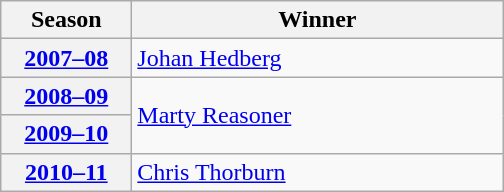<table class="wikitable">
<tr>
<th scope="col" style="width:5em">Season</th>
<th scope="col" style="width:15em">Winner</th>
</tr>
<tr>
<th scope="row"><a href='#'>2007–08</a></th>
<td><a href='#'>Johan Hedberg</a></td>
</tr>
<tr>
<th scope="row"><a href='#'>2008–09</a></th>
<td rowspan="2"><a href='#'>Marty Reasoner</a></td>
</tr>
<tr>
<th scope="row"><a href='#'>2009–10</a></th>
</tr>
<tr>
<th scope="row"><a href='#'>2010–11</a></th>
<td><a href='#'>Chris Thorburn</a></td>
</tr>
</table>
